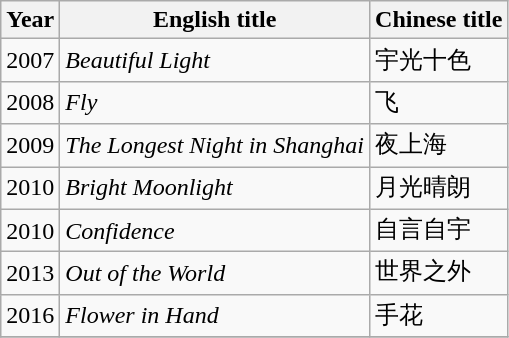<table class="wikitable">
<tr>
<th>Year</th>
<th>English title</th>
<th>Chinese title</th>
</tr>
<tr>
<td rowspan=1>2007</td>
<td><em> Beautiful Light</em></td>
<td>宇光十色</td>
</tr>
<tr>
<td>2008</td>
<td><em>Fly</em></td>
<td>飞</td>
</tr>
<tr>
<td>2009</td>
<td><em>The Longest Night in Shanghai</em></td>
<td>夜上海</td>
</tr>
<tr>
<td>2010</td>
<td><em>Bright Moonlight</em></td>
<td>月光晴朗</td>
</tr>
<tr>
<td>2010</td>
<td><em>Confidence</em></td>
<td>自言自宇</td>
</tr>
<tr>
<td>2013</td>
<td><em>Out of the World</em></td>
<td>世界之外</td>
</tr>
<tr>
<td>2016</td>
<td><em>Flower in Hand</em></td>
<td>手花</td>
</tr>
<tr>
</tr>
</table>
